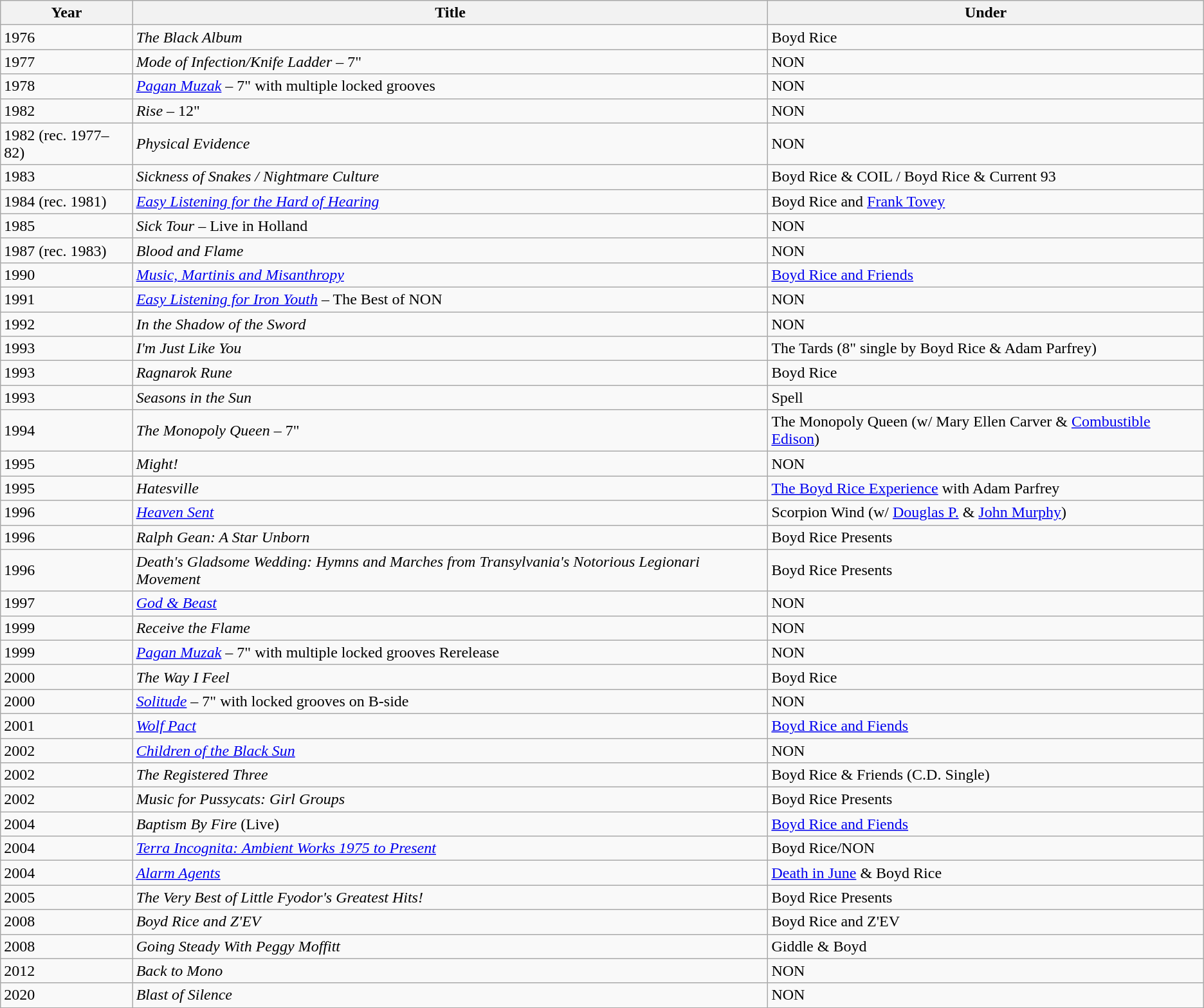<table class="wikitable">
<tr>
<th>Year</th>
<th>Title</th>
<th>Under</th>
</tr>
<tr>
<td>1976</td>
<td><em>The Black Album</em></td>
<td>Boyd Rice</td>
</tr>
<tr>
<td>1977</td>
<td><em>Mode of Infection/Knife Ladder</em> – 7"</td>
<td>NON</td>
</tr>
<tr>
<td>1978</td>
<td><em><a href='#'>Pagan Muzak</a></em> – 7" with multiple locked grooves</td>
<td>NON</td>
</tr>
<tr>
<td>1982</td>
<td><em>Rise</em> – 12"</td>
<td>NON</td>
</tr>
<tr>
<td>1982 (rec. 1977–82)</td>
<td><em>Physical Evidence</em></td>
<td>NON</td>
</tr>
<tr>
<td>1983</td>
<td><em>Sickness of Snakes / Nightmare Culture</em></td>
<td>Boyd Rice & COIL / Boyd Rice & Current 93</td>
</tr>
<tr>
<td>1984 (rec. 1981)</td>
<td><em><a href='#'>Easy Listening for the Hard of Hearing</a></em></td>
<td>Boyd Rice and <a href='#'>Frank Tovey</a></td>
</tr>
<tr>
<td>1985</td>
<td><em>Sick Tour</em> – Live in Holland</td>
<td>NON</td>
</tr>
<tr>
<td>1987 (rec. 1983)</td>
<td><em>Blood and Flame</em></td>
<td>NON</td>
</tr>
<tr>
<td>1990</td>
<td><em><a href='#'>Music, Martinis and Misanthropy</a></em></td>
<td><a href='#'>Boyd Rice and Friends</a></td>
</tr>
<tr>
<td>1991</td>
<td><em><a href='#'>Easy Listening for Iron Youth</a></em> – The Best of NON</td>
<td>NON</td>
</tr>
<tr>
<td>1992</td>
<td><em>In the Shadow of the Sword</em></td>
<td>NON</td>
</tr>
<tr>
<td>1993</td>
<td><em>I'm Just Like You</em></td>
<td>The Tards (8" single by Boyd Rice & Adam Parfrey)</td>
</tr>
<tr>
<td>1993</td>
<td><em>Ragnarok Rune</em></td>
<td>Boyd Rice</td>
</tr>
<tr>
<td>1993</td>
<td><em>Seasons in the Sun</em></td>
<td>Spell</td>
</tr>
<tr>
<td>1994</td>
<td><em>The Monopoly Queen</em> – 7"</td>
<td>The Monopoly Queen (w/ Mary Ellen Carver & <a href='#'>Combustible Edison</a>)</td>
</tr>
<tr>
<td>1995</td>
<td><em>Might!</em></td>
<td>NON</td>
</tr>
<tr>
<td>1995</td>
<td><em>Hatesville</em></td>
<td><a href='#'>The Boyd Rice Experience</a> with Adam Parfrey</td>
</tr>
<tr>
<td>1996</td>
<td><em><a href='#'>Heaven Sent</a></em></td>
<td>Scorpion Wind (w/ <a href='#'>Douglas P.</a> & <a href='#'>John Murphy</a>)</td>
</tr>
<tr>
<td>1996</td>
<td><em>Ralph Gean: A Star Unborn</em></td>
<td>Boyd Rice Presents</td>
</tr>
<tr>
<td>1996</td>
<td><em>Death's Gladsome Wedding: Hymns and Marches from Transylvania's Notorious Legionari Movement</em></td>
<td>Boyd Rice Presents</td>
</tr>
<tr>
<td>1997</td>
<td><em><a href='#'>God & Beast</a></em></td>
<td>NON</td>
</tr>
<tr>
<td>1999</td>
<td><em>Receive the Flame</em></td>
<td>NON</td>
</tr>
<tr>
<td>1999</td>
<td><em><a href='#'>Pagan Muzak</a></em> – 7" with multiple locked grooves Rerelease</td>
<td>NON</td>
</tr>
<tr>
<td>2000</td>
<td><em>The Way I Feel</em></td>
<td>Boyd Rice</td>
</tr>
<tr>
<td>2000</td>
<td><em><a href='#'>Solitude</a></em> – 7" with locked grooves on B-side</td>
<td>NON</td>
</tr>
<tr>
<td>2001</td>
<td><em><a href='#'>Wolf Pact</a></em></td>
<td><a href='#'>Boyd Rice and Fiends</a></td>
</tr>
<tr>
<td>2002</td>
<td><em><a href='#'>Children of the Black Sun</a></em></td>
<td>NON</td>
</tr>
<tr>
<td>2002</td>
<td><em>The Registered Three</em></td>
<td>Boyd Rice & Friends (C.D. Single)</td>
</tr>
<tr>
<td>2002</td>
<td><em>Music for Pussycats: Girl Groups</em></td>
<td>Boyd Rice Presents</td>
</tr>
<tr>
<td>2004</td>
<td><em>Baptism By Fire</em> (Live)</td>
<td><a href='#'>Boyd Rice and Fiends</a></td>
</tr>
<tr>
<td>2004</td>
<td><em><a href='#'>Terra Incognita: Ambient Works 1975 to Present</a></em></td>
<td>Boyd Rice/NON</td>
</tr>
<tr>
<td>2004</td>
<td><em><a href='#'>Alarm Agents</a></em></td>
<td><a href='#'>Death in June</a> & Boyd Rice</td>
</tr>
<tr>
<td>2005</td>
<td><em>The Very Best of Little Fyodor's Greatest Hits!</em></td>
<td>Boyd Rice Presents</td>
</tr>
<tr>
<td>2008</td>
<td><em>Boyd Rice and Z'EV</em></td>
<td>Boyd Rice and Z'EV</td>
</tr>
<tr>
<td>2008</td>
<td><em>Going Steady With Peggy Moffitt</em></td>
<td>Giddle & Boyd</td>
</tr>
<tr>
<td>2012</td>
<td><em>Back to Mono</em></td>
<td>NON</td>
</tr>
<tr>
<td>2020</td>
<td><em>Blast of Silence</em></td>
<td>NON</td>
</tr>
</table>
